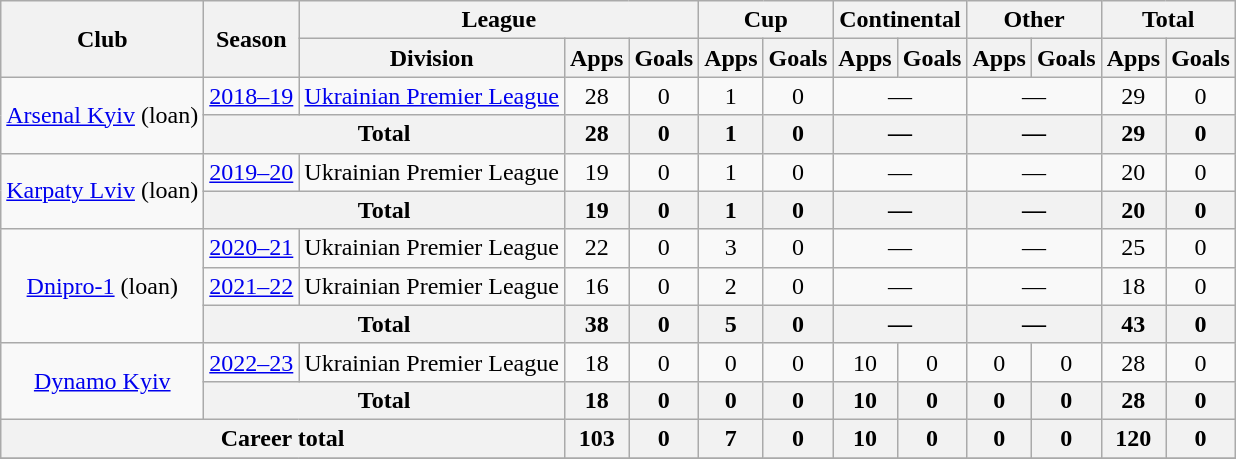<table class="wikitable" style="text-align:center">
<tr>
<th rowspan="2">Club</th>
<th rowspan="2">Season</th>
<th colspan="3">League</th>
<th colspan="2">Cup</th>
<th colspan="2">Continental</th>
<th colspan="2">Other</th>
<th colspan="2">Total</th>
</tr>
<tr>
<th>Division</th>
<th>Apps</th>
<th>Goals</th>
<th>Apps</th>
<th>Goals</th>
<th>Apps</th>
<th>Goals</th>
<th>Apps</th>
<th>Goals</th>
<th>Apps</th>
<th>Goals</th>
</tr>
<tr>
<td rowspan="2"><a href='#'>Arsenal Kyiv</a> (loan)</td>
<td><a href='#'>2018–19</a></td>
<td><a href='#'>Ukrainian Premier League</a></td>
<td>28</td>
<td>0</td>
<td>1</td>
<td>0</td>
<td colspan="2">—</td>
<td colspan="2">—</td>
<td>29</td>
<td>0</td>
</tr>
<tr>
<th colspan="2">Total</th>
<th>28</th>
<th>0</th>
<th>1</th>
<th>0</th>
<th colspan="2">—</th>
<th colspan="2">—</th>
<th>29</th>
<th>0</th>
</tr>
<tr>
<td rowspan="2"><a href='#'>Karpaty Lviv</a> (loan)</td>
<td><a href='#'>2019–20</a></td>
<td>Ukrainian Premier League</td>
<td>19</td>
<td>0</td>
<td>1</td>
<td>0</td>
<td colspan="2">—</td>
<td colspan="2">—</td>
<td>20</td>
<td>0</td>
</tr>
<tr>
<th colspan="2">Total</th>
<th>19</th>
<th>0</th>
<th>1</th>
<th>0</th>
<th colspan="2">—</th>
<th colspan="2">—</th>
<th>20</th>
<th>0</th>
</tr>
<tr>
<td rowspan="3"><a href='#'>Dnipro-1</a> (loan)</td>
<td><a href='#'>2020–21</a></td>
<td>Ukrainian Premier League</td>
<td>22</td>
<td>0</td>
<td>3</td>
<td>0</td>
<td colspan="2">—</td>
<td colspan="2">—</td>
<td>25</td>
<td>0</td>
</tr>
<tr>
<td><a href='#'>2021–22</a></td>
<td>Ukrainian Premier League</td>
<td>16</td>
<td>0</td>
<td>2</td>
<td>0</td>
<td colspan="2">—</td>
<td colspan="2">—</td>
<td>18</td>
<td>0</td>
</tr>
<tr>
<th colspan="2">Total</th>
<th>38</th>
<th>0</th>
<th>5</th>
<th>0</th>
<th colspan="2">—</th>
<th colspan="2">—</th>
<th>43</th>
<th>0</th>
</tr>
<tr>
<td rowspan="2"><a href='#'>Dynamo Kyiv</a></td>
<td><a href='#'>2022–23</a></td>
<td>Ukrainian Premier League</td>
<td>18</td>
<td>0</td>
<td>0</td>
<td>0</td>
<td>10</td>
<td>0</td>
<td>0</td>
<td>0</td>
<td>28</td>
<td>0</td>
</tr>
<tr>
<th colspan="2">Total</th>
<th>18</th>
<th>0</th>
<th>0</th>
<th>0</th>
<th>10</th>
<th>0</th>
<th>0</th>
<th>0</th>
<th>28</th>
<th>0</th>
</tr>
<tr>
<th colspan="3">Career total</th>
<th>103</th>
<th>0</th>
<th>7</th>
<th>0</th>
<th>10</th>
<th>0</th>
<th>0</th>
<th>0</th>
<th>120</th>
<th>0</th>
</tr>
<tr>
</tr>
</table>
